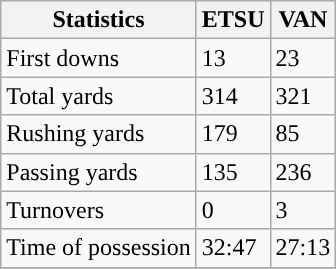<table class="wikitable" style="float: left;">
<tr>
<th>Statistics</th>
<th>ETSU</th>
<th>VAN</th>
</tr>
<tr>
<td>First downs</td>
<td>13</td>
<td>23</td>
</tr>
<tr>
<td>Total yards</td>
<td>314</td>
<td>321</td>
</tr>
<tr>
<td>Rushing yards</td>
<td>179</td>
<td>85</td>
</tr>
<tr>
<td>Passing yards</td>
<td>135</td>
<td>236</td>
</tr>
<tr>
<td>Turnovers</td>
<td>0</td>
<td>3</td>
</tr>
<tr>
<td>Time of possession</td>
<td>32:47</td>
<td>27:13</td>
</tr>
<tr>
</tr>
</table>
